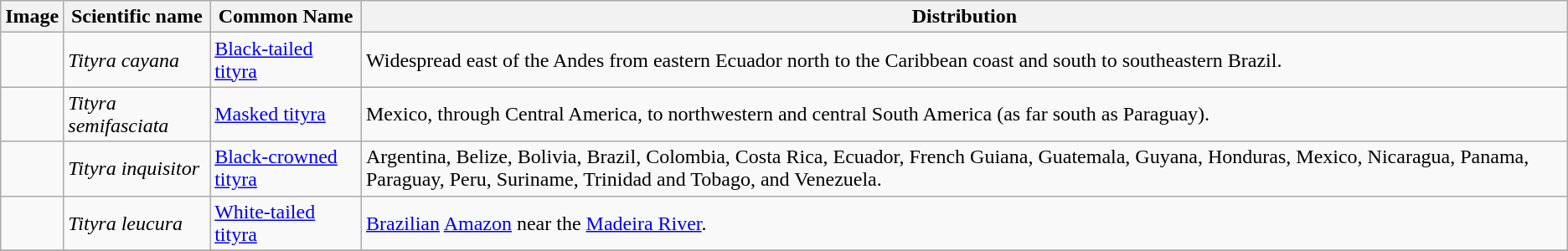<table class="wikitable">
<tr>
<th>Image</th>
<th>Scientific name</th>
<th>Common Name</th>
<th>Distribution</th>
</tr>
<tr>
<td></td>
<td><em>Tityra cayana</em></td>
<td><a href='#'>Black-tailed tityra</a></td>
<td>Widespread east of the Andes from eastern Ecuador north to the Caribbean coast and south to southeastern Brazil.</td>
</tr>
<tr>
<td></td>
<td><em>Tityra semifasciata</em></td>
<td><a href='#'>Masked tityra</a></td>
<td>Mexico, through Central America, to northwestern and central South America (as far south as Paraguay).</td>
</tr>
<tr>
<td></td>
<td><em>Tityra inquisitor</em></td>
<td><a href='#'>Black-crowned tityra</a></td>
<td>Argentina, Belize, Bolivia, Brazil, Colombia, Costa Rica, Ecuador, French Guiana, Guatemala, Guyana, Honduras, Mexico, Nicaragua, Panama, Paraguay, Peru, Suriname, Trinidad and Tobago, and Venezuela.</td>
</tr>
<tr>
<td></td>
<td><em>Tityra leucura</em></td>
<td><a href='#'>White-tailed tityra</a></td>
<td><a href='#'>Brazilian</a> <a href='#'>Amazon</a> near the <a href='#'>Madeira River</a>.</td>
</tr>
<tr>
</tr>
</table>
